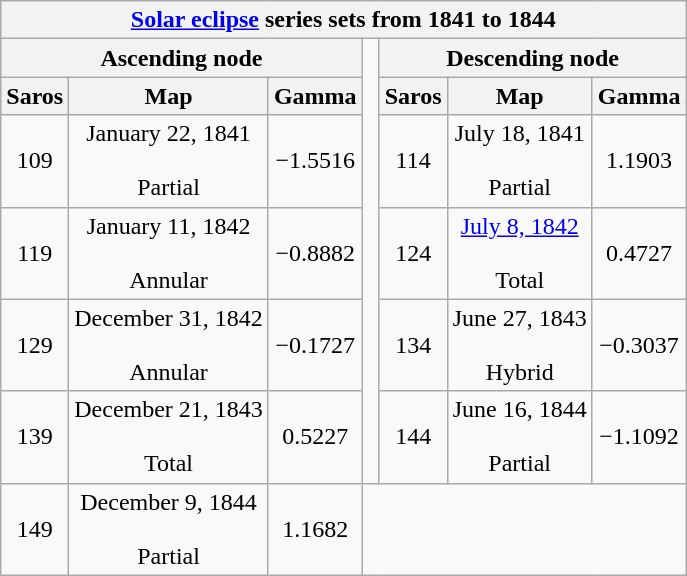<table class="wikitable mw-collapsible mw-collapsed">
<tr>
<th class="nowrap" colspan="7"><a href='#'>Solar eclipse</a> series sets from 1841 to 1844</th>
</tr>
<tr>
<th scope="col" colspan="3">Ascending node</th>
<td rowspan="6"> </td>
<th scope="col" colspan="3">Descending node</th>
</tr>
<tr style="text-align: center;">
<th scope="col">Saros</th>
<th scope="col">Map</th>
<th scope="col">Gamma</th>
<th scope="col">Saros</th>
<th scope="col">Map</th>
<th scope="col">Gamma</th>
</tr>
<tr style="text-align: center;">
<td>109</td>
<td>January 22, 1841<br><br>Partial</td>
<td>−1.5516</td>
<td>114</td>
<td>July 18, 1841<br><br>Partial</td>
<td>1.1903</td>
</tr>
<tr style="text-align: center;">
<td>119</td>
<td>January 11, 1842<br><br>Annular</td>
<td>−0.8882</td>
<td>124</td>
<td><a href='#'>July 8, 1842</a><br><br>Total</td>
<td>0.4727</td>
</tr>
<tr style="text-align: center;">
<td>129</td>
<td>December 31, 1842<br><br>Annular</td>
<td>−0.1727</td>
<td>134</td>
<td>June 27, 1843<br><br>Hybrid</td>
<td>−0.3037</td>
</tr>
<tr style="text-align: center;">
<td>139</td>
<td>December 21, 1843<br><br>Total</td>
<td>0.5227</td>
<td>144</td>
<td>June 16, 1844<br><br>Partial</td>
<td>−1.1092</td>
</tr>
<tr style="text-align: center;">
<td>149</td>
<td>December 9, 1844<br><br>Partial</td>
<td>1.1682</td>
</tr>
</table>
